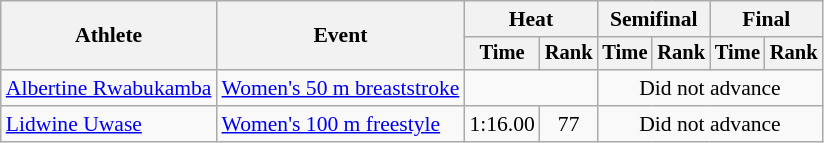<table class=wikitable style="font-size:90%">
<tr>
<th rowspan="2">Athlete</th>
<th rowspan="2">Event</th>
<th colspan="2">Heat</th>
<th colspan="2">Semifinal</th>
<th colspan="2">Final</th>
</tr>
<tr style="font-size:95%">
<th>Time</th>
<th>Rank</th>
<th>Time</th>
<th>Rank</th>
<th>Time</th>
<th>Rank</th>
</tr>
<tr align=center>
<td align=left><a href='#'>Albertine Rwabukamba</a></td>
<td align=left><a href='#'>Women's 50 m breaststroke</a></td>
<td colspan=2></td>
<td colspan=4>Did not advance</td>
</tr>
<tr align=center>
<td align=left><a href='#'>Lidwine Uwase</a></td>
<td align=left><a href='#'>Women's 100 m freestyle</a></td>
<td>1:16.00</td>
<td>77</td>
<td colspan=4>Did not advance</td>
</tr>
</table>
